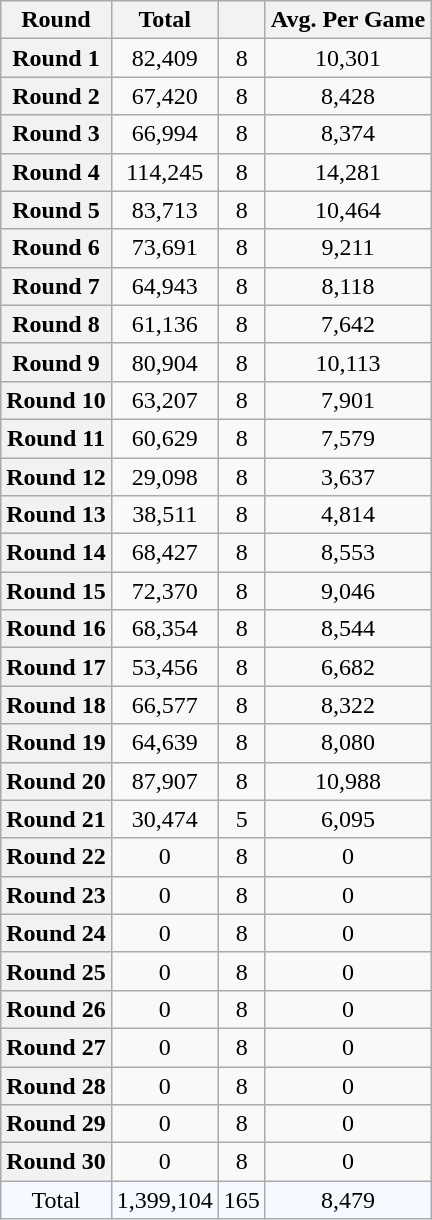<table class="wikitable plainrowheaders sortable" style="text-align:center;">
<tr>
<th>Round</th>
<th>Total</th>
<th></th>
<th>Avg. Per Game</th>
</tr>
<tr>
<th scope='row'>Round 1</th>
<td>82,409</td>
<td>8</td>
<td>10,301</td>
</tr>
<tr>
<th scope='row'>Round 2</th>
<td>67,420</td>
<td>8</td>
<td>8,428</td>
</tr>
<tr>
<th scope='row'>Round 3</th>
<td>66,994</td>
<td>8</td>
<td>8,374</td>
</tr>
<tr>
<th scope='row'>Round 4</th>
<td>114,245</td>
<td>8</td>
<td>14,281</td>
</tr>
<tr>
<th scope='row'>Round 5</th>
<td>83,713</td>
<td>8</td>
<td>10,464</td>
</tr>
<tr>
<th scope='row'>Round 6</th>
<td>73,691</td>
<td>8</td>
<td>9,211</td>
</tr>
<tr>
<th scope='row'>Round 7</th>
<td>64,943</td>
<td>8</td>
<td>8,118</td>
</tr>
<tr>
<th scope='row'>Round 8</th>
<td>61,136</td>
<td>8</td>
<td>7,642</td>
</tr>
<tr>
<th scope='row'>Round 9</th>
<td>80,904</td>
<td>8</td>
<td>10,113</td>
</tr>
<tr>
<th scope='row'>Round 10</th>
<td>63,207</td>
<td>8</td>
<td>7,901</td>
</tr>
<tr>
<th scope='row'>Round 11</th>
<td>60,629</td>
<td>8</td>
<td>7,579</td>
</tr>
<tr>
<th scope='row'>Round 12</th>
<td>29,098</td>
<td>8</td>
<td>3,637</td>
</tr>
<tr>
<th scope='row'>Round 13</th>
<td>38,511</td>
<td>8</td>
<td>4,814</td>
</tr>
<tr>
<th scope='row'>Round 14</th>
<td>68,427</td>
<td>8</td>
<td>8,553</td>
</tr>
<tr>
<th scope='row'>Round 15</th>
<td>72,370</td>
<td>8</td>
<td>9,046</td>
</tr>
<tr>
<th scope='row'>Round 16</th>
<td>68,354</td>
<td>8</td>
<td>8,544</td>
</tr>
<tr>
<th scope='row'>Round 17</th>
<td>53,456</td>
<td>8</td>
<td>6,682</td>
</tr>
<tr>
<th scope='row'>Round 18</th>
<td>66,577</td>
<td>8</td>
<td>8,322</td>
</tr>
<tr>
<th scope='row'>Round 19</th>
<td>64,639</td>
<td>8</td>
<td>8,080</td>
</tr>
<tr>
<th scope='row'>Round 20</th>
<td>87,907</td>
<td>8</td>
<td>10,988</td>
</tr>
<tr>
<th scope='row'>Round 21</th>
<td>30,474</td>
<td>5</td>
<td>6,095</td>
</tr>
<tr>
<th scope='row'>Round 22</th>
<td>0</td>
<td>8</td>
<td>0</td>
</tr>
<tr>
<th scope='row'>Round 23</th>
<td>0</td>
<td>8</td>
<td>0</td>
</tr>
<tr>
<th scope='row'>Round 24</th>
<td>0</td>
<td>8</td>
<td>0</td>
</tr>
<tr>
<th scope='row'>Round 25</th>
<td>0</td>
<td>8</td>
<td>0</td>
</tr>
<tr>
<th scope='row'>Round 26</th>
<td>0</td>
<td>8</td>
<td>0</td>
</tr>
<tr>
<th scope='row'>Round 27</th>
<td>0</td>
<td>8</td>
<td>0</td>
</tr>
<tr>
<th scope='row'>Round 28</th>
<td>0</td>
<td>8</td>
<td>0</td>
</tr>
<tr>
<th scope='row'>Round 29</th>
<td>0</td>
<td>8</td>
<td>0</td>
</tr>
<tr>
<th scope='row'>Round 30</th>
<td>0</td>
<td>8</td>
<td>0</td>
</tr>
<tr style="background:#f4faff;">
<td>Total</td>
<td>1,399,104</td>
<td>165</td>
<td>8,479</td>
</tr>
</table>
